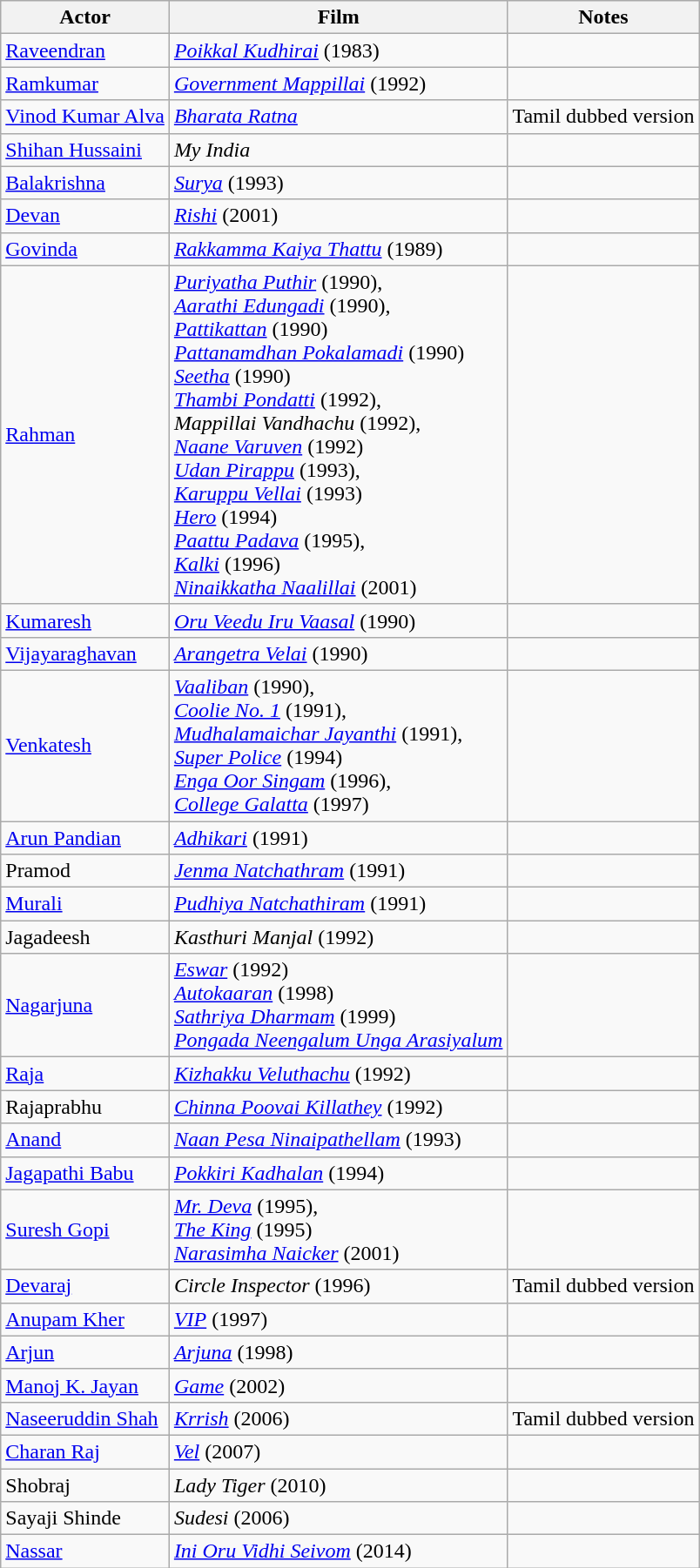<table class="wikitable sortable">
<tr>
<th>Actor</th>
<th>Film</th>
<th class=unsortable>Notes</th>
</tr>
<tr>
<td><a href='#'>Raveendran</a></td>
<td><em><a href='#'>Poikkal Kudhirai</a></em> (1983)</td>
<td></td>
</tr>
<tr>
<td><a href='#'>Ramkumar</a></td>
<td><em><a href='#'>Government Mappillai</a></em> (1992)</td>
<td></td>
</tr>
<tr>
<td><a href='#'>Vinod Kumar Alva</a></td>
<td><em><a href='#'>Bharata Ratna</a></em></td>
<td>Tamil dubbed version</td>
</tr>
<tr>
<td><a href='#'>Shihan Hussaini</a></td>
<td><em>My India</em></td>
<td></td>
</tr>
<tr>
<td><a href='#'>Balakrishna</a></td>
<td><em><a href='#'>Surya</a></em> (1993)</td>
<td></td>
</tr>
<tr>
<td><a href='#'>Devan</a></td>
<td><em><a href='#'>Rishi</a></em> (2001)</td>
<td></td>
</tr>
<tr>
<td><a href='#'>Govinda</a></td>
<td><em><a href='#'>Rakkamma Kaiya Thattu</a></em> (1989)</td>
<td></td>
</tr>
<tr>
<td><a href='#'>Rahman</a></td>
<td><em><a href='#'>Puriyatha Puthir</a></em> (1990),<br><em><a href='#'>Aarathi Edungadi</a></em> (1990),<br><em><a href='#'>Pattikattan</a></em> (1990)<br><em><a href='#'>Pattanamdhan Pokalamadi</a></em> (1990)<br><em><a href='#'>Seetha</a></em> (1990)<br><em><a href='#'>Thambi Pondatti</a></em> (1992),<br><em>Mappillai Vandhachu</em> (1992),<br><em><a href='#'>Naane Varuven</a></em> (1992)<br><em><a href='#'>Udan Pirappu</a></em> (1993),<br><em><a href='#'>Karuppu Vellai</a></em> (1993)<br><em><a href='#'>Hero</a></em> (1994)<br><em><a href='#'>Paattu Padava</a></em> (1995),<br><em><a href='#'>Kalki</a></em> (1996)<br><em><a href='#'>Ninaikkatha Naalillai</a></em> (2001)</td>
<td></td>
</tr>
<tr>
<td><a href='#'>Kumaresh</a></td>
<td><em><a href='#'>Oru Veedu Iru Vaasal</a></em> (1990)</td>
<td></td>
</tr>
<tr>
<td><a href='#'>Vijayaraghavan</a></td>
<td><em><a href='#'>Arangetra Velai</a></em> (1990)</td>
<td></td>
</tr>
<tr>
<td><a href='#'>Venkatesh</a></td>
<td><em><a href='#'>Vaaliban</a></em> (1990),<br><em><a href='#'>Coolie No. 1</a></em> (1991),<br><em><a href='#'>Mudhalamaichar Jayanthi</a></em> (1991),<br><em><a href='#'>Super Police</a></em> (1994)<br><em><a href='#'>Enga Oor Singam</a></em> (1996),<br><em><a href='#'>College Galatta</a></em> (1997)</td>
<td></td>
</tr>
<tr>
<td><a href='#'>Arun Pandian</a></td>
<td><em><a href='#'>Adhikari</a></em> (1991)</td>
<td></td>
</tr>
<tr>
<td>Pramod</td>
<td><em><a href='#'>Jenma Natchathram</a></em> (1991)</td>
<td></td>
</tr>
<tr>
<td><a href='#'>Murali</a></td>
<td><em><a href='#'>Pudhiya Natchathiram</a></em> (1991)</td>
<td></td>
</tr>
<tr>
<td>Jagadeesh</td>
<td><em>Kasthuri Manjal</em> (1992)</td>
<td></td>
</tr>
<tr>
<td><a href='#'>Nagarjuna</a></td>
<td><em><a href='#'>Eswar</a></em> (1992)<br> <em><a href='#'>Autokaaran</a></em> (1998)<br><em><a href='#'>Sathriya Dharmam</a></em> (1999)<br><em><a href='#'>Pongada Neengalum Unga Arasiyalum</a></em></td>
<td></td>
</tr>
<tr>
<td><a href='#'>Raja</a></td>
<td><em><a href='#'>Kizhakku Veluthachu</a></em> (1992)</td>
<td></td>
</tr>
<tr>
<td>Rajaprabhu</td>
<td><em><a href='#'>Chinna Poovai Killathey</a></em> (1992)</td>
<td></td>
</tr>
<tr>
<td><a href='#'>Anand</a></td>
<td><em><a href='#'>Naan Pesa Ninaipathellam</a></em> (1993)</td>
<td></td>
</tr>
<tr>
<td><a href='#'>Jagapathi Babu</a></td>
<td><em><a href='#'>Pokkiri Kadhalan</a></em> (1994)</td>
<td></td>
</tr>
<tr>
<td><a href='#'>Suresh Gopi</a></td>
<td><em><a href='#'>Mr. Deva</a></em> (1995),<br><em><a href='#'>The King</a></em> (1995)<br><em><a href='#'>Narasimha Naicker</a></em> (2001)</td>
<td></td>
</tr>
<tr>
<td><a href='#'>Devaraj</a></td>
<td><em>Circle Inspector</em> (1996)</td>
<td>Tamil dubbed version</td>
</tr>
<tr>
<td><a href='#'>Anupam Kher</a></td>
<td><em><a href='#'>VIP</a></em> (1997)</td>
<td></td>
</tr>
<tr>
<td><a href='#'>Arjun</a></td>
<td><em><a href='#'>Arjuna</a></em> (1998)</td>
<td></td>
</tr>
<tr>
<td><a href='#'>Manoj K. Jayan</a></td>
<td><em><a href='#'>Game</a></em> (2002)</td>
<td></td>
</tr>
<tr>
<td><a href='#'>Naseeruddin Shah</a></td>
<td><em><a href='#'>Krrish</a></em> (2006)</td>
<td>Tamil dubbed version</td>
</tr>
<tr>
<td><a href='#'>Charan Raj</a></td>
<td><em><a href='#'>Vel</a></em>  (2007)</td>
<td></td>
</tr>
<tr>
<td>Shobraj</td>
<td><em>Lady Tiger</em> (2010)</td>
<td></td>
</tr>
<tr>
<td>Sayaji Shinde</td>
<td><em>Sudesi</em> (2006)</td>
<td></td>
</tr>
<tr>
<td><a href='#'>Nassar</a></td>
<td><em><a href='#'>Ini Oru Vidhi Seivom</a></em> (2014)</td>
<td></td>
</tr>
</table>
